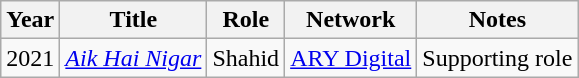<table class="wikitable">
<tr>
<th>Year</th>
<th>Title</th>
<th>Role</th>
<th>Network</th>
<th>Notes</th>
</tr>
<tr>
<td>2021</td>
<td><em><a href='#'>Aik Hai Nigar</a></em></td>
<td>Shahid</td>
<td><a href='#'>ARY Digital</a></td>
<td>Supporting role</td>
</tr>
</table>
